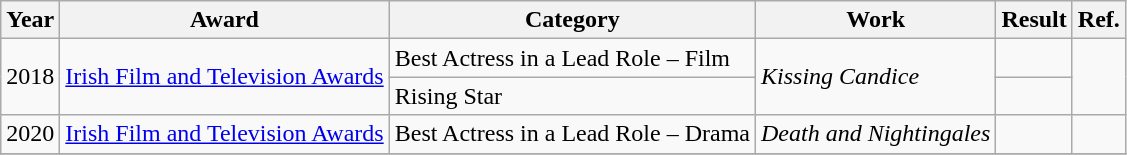<table class="wikitable sortable">
<tr>
<th>Year</th>
<th>Award</th>
<th>Category</th>
<th>Work</th>
<th>Result</th>
<th>Ref.</th>
</tr>
<tr>
<td rowspan="2">2018</td>
<td rowspan="2"><a href='#'>Irish Film and Television Awards</a></td>
<td>Best Actress in a Lead Role – Film</td>
<td rowspan="2"><em>Kissing Candice</em></td>
<td></td>
<td rowspan="2"></td>
</tr>
<tr>
<td>Rising Star</td>
<td></td>
</tr>
<tr>
<td>2020</td>
<td><a href='#'>Irish Film and Television Awards</a></td>
<td>Best Actress in a Lead Role – Drama</td>
<td><em>Death and Nightingales</em></td>
<td></td>
<td></td>
</tr>
<tr>
</tr>
</table>
